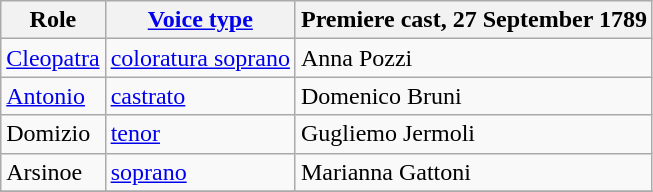<table class="wikitable">
<tr>
<th>Role</th>
<th><a href='#'>Voice type</a></th>
<th>Premiere cast, 27 September 1789</th>
</tr>
<tr>
<td><a href='#'>Cleopatra</a></td>
<td><a href='#'>coloratura soprano</a></td>
<td>Anna Pozzi</td>
</tr>
<tr>
<td><a href='#'>Antonio</a></td>
<td><a href='#'>castrato</a></td>
<td>Domenico Bruni</td>
</tr>
<tr>
<td>Domizio</td>
<td><a href='#'>tenor</a></td>
<td>Gugliemo Jermoli</td>
</tr>
<tr>
<td>Arsinoe</td>
<td><a href='#'>soprano</a></td>
<td>Marianna Gattoni</td>
</tr>
<tr>
</tr>
</table>
